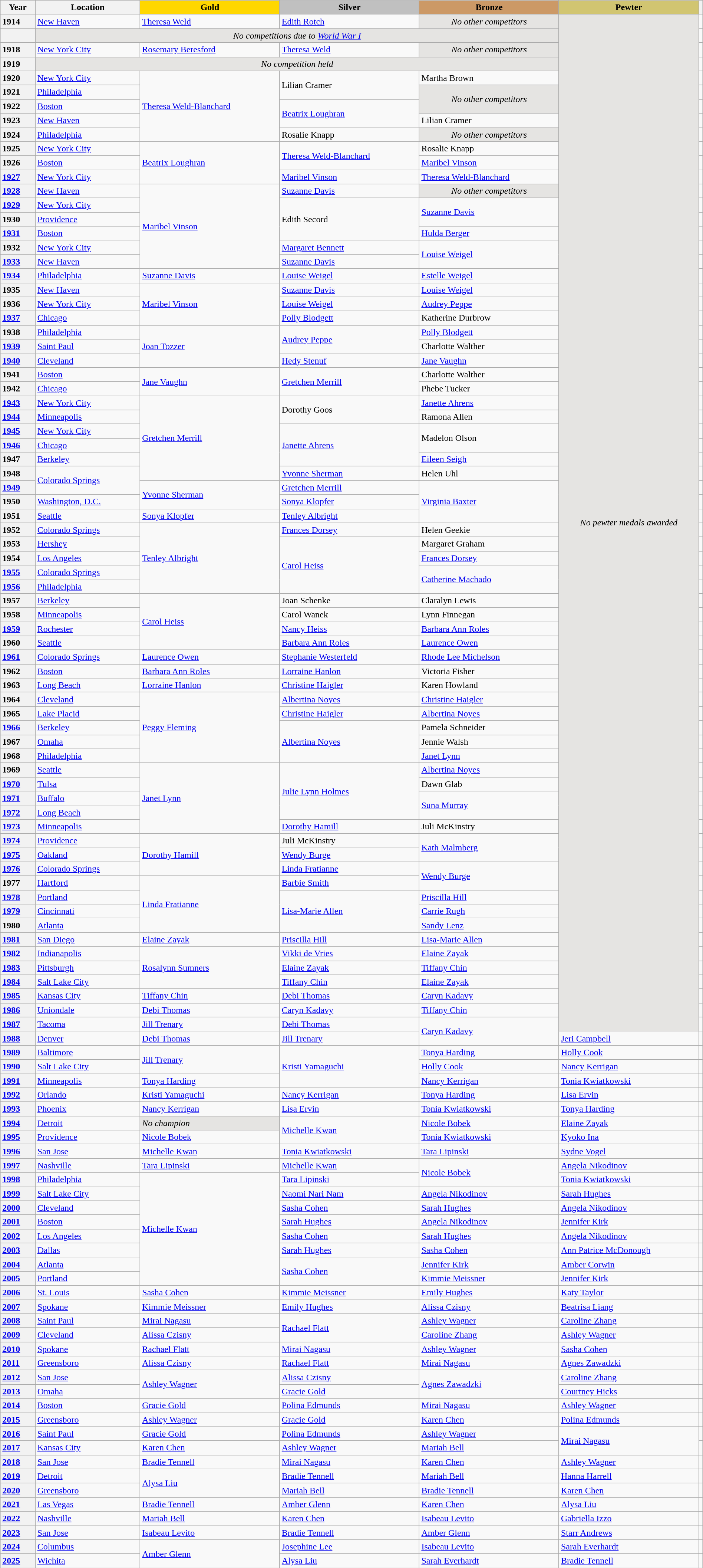<table class="wikitable unsortable" style="text-align:left; width:100%">
<tr>
<th scope="col" style="text-align:center; width:5%">Year</th>
<th scope="col" style="text-align:center; width:15%">Location</th>
<th scope="col" style="text-align:center; width:20%; background:gold">Gold</th>
<th scope="col" style="text-align:center; width:20%; background:silver">Silver</th>
<th scope="col" style="text-align:center; width:20%; background:#c96">Bronze</th>
<th scope="col" style="text-align:center; width:20%; background:#d1c571">Pewter</th>
<th scope="col" style="text-align:center"></th>
</tr>
<tr>
<th scope="row" style="text-align:left">1914</th>
<td><a href='#'>New Haven</a></td>
<td><a href='#'>Theresa Weld</a></td>
<td><a href='#'>Edith Rotch</a></td>
<td align="center" bgcolor="e5e4e2"><em>No other competitors</em></td>
<td rowspan="72" align="center" bgcolor="e5e4e2"><em>No pewter medals awarded</em></td>
<td></td>
</tr>
<tr>
<th scope="row" style="text-align:left"></th>
<td colspan="4" align="center" bgcolor="e5e4e2"><em>No competitions due to <a href='#'>World War I</a></em></td>
<td></td>
</tr>
<tr>
<th scope="row" style="text-align:left">1918</th>
<td><a href='#'>New York City</a></td>
<td><a href='#'>Rosemary Beresford</a></td>
<td><a href='#'>Theresa Weld</a></td>
<td align="center" bgcolor="e5e4e2"><em>No other competitors</em></td>
<td></td>
</tr>
<tr>
<th scope="row" style="text-align:left">1919</th>
<td colspan="4" align="center" bgcolor="e5e4e2"><em>No competition held</em></td>
<td></td>
</tr>
<tr>
<th scope="row" style="text-align:left">1920</th>
<td><a href='#'>New York City</a></td>
<td rowspan="5"><a href='#'>Theresa Weld-Blanchard</a></td>
<td rowspan="2">Lilian Cramer</td>
<td>Martha Brown</td>
<td></td>
</tr>
<tr>
<th scope="row" style="text-align:left">1921</th>
<td><a href='#'>Philadelphia</a></td>
<td rowspan="2" align="center" bgcolor="e5e4e2"><em>No other competitors</em></td>
<td></td>
</tr>
<tr>
<th scope="row" style="text-align:left">1922</th>
<td><a href='#'>Boston</a></td>
<td rowspan="2"><a href='#'>Beatrix Loughran</a></td>
<td></td>
</tr>
<tr>
<th scope="row" style="text-align:left">1923</th>
<td><a href='#'>New Haven</a></td>
<td>Lilian Cramer</td>
<td></td>
</tr>
<tr>
<th scope="row" style="text-align:left">1924</th>
<td><a href='#'>Philadelphia</a></td>
<td>Rosalie Knapp</td>
<td align="center" bgcolor="e5e4e2"><em>No other competitors</em></td>
<td></td>
</tr>
<tr>
<th scope="row" style="text-align:left">1925</th>
<td><a href='#'>New York City</a></td>
<td rowspan="3"><a href='#'>Beatrix Loughran</a></td>
<td rowspan="2"><a href='#'>Theresa Weld-Blanchard</a></td>
<td>Rosalie Knapp</td>
<td></td>
</tr>
<tr>
<th scope="row" style="text-align:left">1926</th>
<td><a href='#'>Boston</a></td>
<td><a href='#'>Maribel Vinson</a></td>
<td></td>
</tr>
<tr>
<th scope="row" style="text-align:left"><a href='#'>1927</a></th>
<td><a href='#'>New York City</a></td>
<td><a href='#'>Maribel Vinson</a></td>
<td><a href='#'>Theresa Weld-Blanchard</a></td>
<td></td>
</tr>
<tr>
<th scope="row" style="text-align:left"><a href='#'>1928</a></th>
<td><a href='#'>New Haven</a></td>
<td rowspan="6"><a href='#'>Maribel Vinson</a></td>
<td><a href='#'>Suzanne Davis</a></td>
<td align="center" bgcolor="e5e4e2"><em>No other competitors</em></td>
<td></td>
</tr>
<tr>
<th scope="row" style="text-align:left"><a href='#'>1929</a></th>
<td><a href='#'>New York City</a></td>
<td rowspan="3">Edith Secord</td>
<td rowspan="2"><a href='#'>Suzanne Davis</a></td>
<td></td>
</tr>
<tr>
<th scope="row" style="text-align:left">1930</th>
<td><a href='#'>Providence</a></td>
<td></td>
</tr>
<tr>
<th scope="row" style="text-align:left"><a href='#'>1931</a></th>
<td><a href='#'>Boston</a></td>
<td><a href='#'>Hulda Berger</a></td>
<td></td>
</tr>
<tr>
<th scope="row" style="text-align:left">1932</th>
<td><a href='#'>New York City</a></td>
<td><a href='#'>Margaret Bennett</a></td>
<td rowspan="2"><a href='#'>Louise Weigel</a></td>
<td></td>
</tr>
<tr>
<th scope="row" style="text-align:left"><a href='#'>1933</a></th>
<td><a href='#'>New Haven</a></td>
<td><a href='#'>Suzanne Davis</a></td>
<td></td>
</tr>
<tr>
<th scope="row" style="text-align:left"><a href='#'>1934</a></th>
<td><a href='#'>Philadelphia</a></td>
<td><a href='#'>Suzanne Davis</a></td>
<td><a href='#'>Louise Weigel</a></td>
<td><a href='#'>Estelle Weigel</a></td>
<td></td>
</tr>
<tr>
<th scope="row" style="text-align:left">1935</th>
<td><a href='#'>New Haven</a></td>
<td rowspan="3"><a href='#'>Maribel Vinson</a></td>
<td><a href='#'>Suzanne Davis</a></td>
<td><a href='#'>Louise Weigel</a></td>
<td></td>
</tr>
<tr>
<th scope="row" style="text-align:left">1936</th>
<td><a href='#'>New York City</a></td>
<td><a href='#'>Louise Weigel</a></td>
<td><a href='#'>Audrey Peppe</a></td>
<td></td>
</tr>
<tr>
<th scope="row" style="text-align:left"><a href='#'>1937</a></th>
<td><a href='#'>Chicago</a></td>
<td><a href='#'>Polly Blodgett</a></td>
<td>Katherine Durbrow</td>
<td></td>
</tr>
<tr>
<th scope="row" style="text-align:left">1938</th>
<td><a href='#'>Philadelphia</a></td>
<td rowspan="3"><a href='#'>Joan Tozzer</a></td>
<td rowspan="2"><a href='#'>Audrey Peppe</a></td>
<td><a href='#'>Polly Blodgett</a></td>
<td></td>
</tr>
<tr>
<th scope="row" style="text-align:left"><a href='#'>1939</a></th>
<td><a href='#'>Saint Paul</a></td>
<td>Charlotte Walther</td>
<td></td>
</tr>
<tr>
<th scope="row" style="text-align:left"><a href='#'>1940</a></th>
<td><a href='#'>Cleveland</a></td>
<td><a href='#'>Hedy Stenuf</a></td>
<td><a href='#'>Jane Vaughn</a></td>
<td></td>
</tr>
<tr>
<th scope="row" style="text-align:left">1941</th>
<td><a href='#'>Boston</a></td>
<td rowspan="2"><a href='#'>Jane Vaughn</a></td>
<td rowspan="2"><a href='#'>Gretchen Merrill</a></td>
<td>Charlotte Walther</td>
<td></td>
</tr>
<tr>
<th scope="row" style="text-align:left">1942</th>
<td><a href='#'>Chicago</a></td>
<td>Phebe Tucker</td>
<td></td>
</tr>
<tr>
<th scope="row" style="text-align:left"><a href='#'>1943</a></th>
<td><a href='#'>New York City</a></td>
<td rowspan="6"><a href='#'>Gretchen Merrill</a></td>
<td rowspan="2">Dorothy Goos</td>
<td><a href='#'>Janette Ahrens</a></td>
<td></td>
</tr>
<tr>
<th scope="row" style="text-align:left"><a href='#'>1944</a></th>
<td><a href='#'>Minneapolis</a></td>
<td>Ramona Allen</td>
<td></td>
</tr>
<tr>
<th scope="row" style="text-align:left"><a href='#'>1945</a></th>
<td><a href='#'>New York City</a></td>
<td rowspan="3"><a href='#'>Janette Ahrens</a></td>
<td rowspan="2">Madelon Olson</td>
<td></td>
</tr>
<tr>
<th scope="row" style="text-align:left"><a href='#'>1946</a></th>
<td><a href='#'>Chicago</a></td>
<td></td>
</tr>
<tr>
<th scope="row" style="text-align:left">1947</th>
<td><a href='#'>Berkeley</a></td>
<td><a href='#'>Eileen Seigh</a></td>
<td></td>
</tr>
<tr>
<th scope="row" style="text-align:left">1948</th>
<td rowspan="2"><a href='#'>Colorado Springs</a></td>
<td><a href='#'>Yvonne Sherman</a></td>
<td>Helen Uhl</td>
<td></td>
</tr>
<tr>
<th scope="row" style="text-align:left"><a href='#'>1949</a></th>
<td rowspan="2"><a href='#'>Yvonne Sherman</a></td>
<td><a href='#'>Gretchen Merrill</a></td>
<td rowspan="3"><a href='#'>Virginia Baxter</a></td>
<td></td>
</tr>
<tr>
<th scope="row" style="text-align:left">1950</th>
<td><a href='#'>Washington, D.C.</a></td>
<td><a href='#'>Sonya Klopfer</a></td>
<td></td>
</tr>
<tr>
<th scope="row" style="text-align:left">1951</th>
<td><a href='#'>Seattle</a></td>
<td><a href='#'>Sonya Klopfer</a></td>
<td><a href='#'>Tenley Albright</a></td>
<td></td>
</tr>
<tr>
<th scope="row" style="text-align:left">1952</th>
<td><a href='#'>Colorado Springs</a></td>
<td rowspan="5"><a href='#'>Tenley Albright</a></td>
<td><a href='#'>Frances Dorsey</a></td>
<td>Helen Geekie</td>
<td></td>
</tr>
<tr>
<th scope="row" style="text-align:left">1953</th>
<td><a href='#'>Hershey</a></td>
<td rowspan="4"><a href='#'>Carol Heiss</a></td>
<td>Margaret Graham</td>
<td></td>
</tr>
<tr>
<th scope="row" style="text-align:left">1954</th>
<td><a href='#'>Los Angeles</a></td>
<td><a href='#'>Frances Dorsey</a></td>
<td></td>
</tr>
<tr>
<th scope="row" style="text-align:left"><a href='#'>1955</a></th>
<td><a href='#'>Colorado Springs</a></td>
<td rowspan="2"><a href='#'>Catherine Machado</a></td>
<td></td>
</tr>
<tr>
<th scope="row" style="text-align:left"><a href='#'>1956</a></th>
<td><a href='#'>Philadelphia</a></td>
<td></td>
</tr>
<tr>
<th scope="row" style="text-align:left">1957</th>
<td><a href='#'>Berkeley</a></td>
<td rowspan="4"><a href='#'>Carol Heiss</a></td>
<td>Joan Schenke</td>
<td>Claralyn Lewis</td>
<td></td>
</tr>
<tr>
<th scope="row" style="text-align:left">1958</th>
<td><a href='#'>Minneapolis</a></td>
<td>Carol Wanek</td>
<td>Lynn Finnegan</td>
<td></td>
</tr>
<tr>
<th scope="row" style="text-align:left"><a href='#'>1959</a></th>
<td><a href='#'>Rochester</a></td>
<td><a href='#'>Nancy Heiss</a></td>
<td><a href='#'>Barbara Ann Roles</a></td>
<td></td>
</tr>
<tr>
<th scope="row" style="text-align:left">1960</th>
<td><a href='#'>Seattle</a></td>
<td><a href='#'>Barbara Ann Roles</a></td>
<td><a href='#'>Laurence Owen</a></td>
<td></td>
</tr>
<tr>
<th scope="row" style="text-align:left"><a href='#'>1961</a></th>
<td><a href='#'>Colorado Springs</a></td>
<td><a href='#'>Laurence Owen</a></td>
<td><a href='#'>Stephanie Westerfeld</a></td>
<td><a href='#'>Rhode Lee Michelson</a></td>
<td></td>
</tr>
<tr>
<th scope="row" style="text-align:left">1962</th>
<td><a href='#'>Boston</a></td>
<td><a href='#'>Barbara Ann Roles</a></td>
<td><a href='#'>Lorraine Hanlon</a></td>
<td>Victoria Fisher</td>
<td></td>
</tr>
<tr>
<th scope="row" style="text-align:left">1963</th>
<td><a href='#'>Long Beach</a></td>
<td><a href='#'>Lorraine Hanlon</a></td>
<td><a href='#'>Christine Haigler</a></td>
<td>Karen Howland</td>
<td></td>
</tr>
<tr>
<th scope="row" style="text-align:left">1964</th>
<td><a href='#'>Cleveland</a></td>
<td rowspan="5"><a href='#'>Peggy Fleming</a></td>
<td><a href='#'>Albertina Noyes</a></td>
<td><a href='#'>Christine Haigler</a></td>
<td></td>
</tr>
<tr>
<th scope="row" style="text-align:left">1965</th>
<td><a href='#'>Lake Placid</a></td>
<td><a href='#'>Christine Haigler</a></td>
<td><a href='#'>Albertina Noyes</a></td>
<td></td>
</tr>
<tr>
<th scope="row" style="text-align:left"><a href='#'>1966</a></th>
<td><a href='#'>Berkeley</a></td>
<td rowspan="3"><a href='#'>Albertina Noyes</a></td>
<td>Pamela Schneider</td>
<td></td>
</tr>
<tr>
<th scope="row" style="text-align:left">1967</th>
<td><a href='#'>Omaha</a></td>
<td>Jennie Walsh</td>
<td></td>
</tr>
<tr>
<th scope="row" style="text-align:left">1968</th>
<td><a href='#'>Philadelphia</a></td>
<td><a href='#'>Janet Lynn</a></td>
<td></td>
</tr>
<tr>
<th scope="row" style="text-align:left">1969</th>
<td><a href='#'>Seattle</a></td>
<td rowspan="5"><a href='#'>Janet Lynn</a></td>
<td rowspan="4"><a href='#'>Julie Lynn Holmes</a></td>
<td><a href='#'>Albertina Noyes</a></td>
<td></td>
</tr>
<tr>
<th scope="row" style="text-align:left"><a href='#'>1970</a></th>
<td><a href='#'>Tulsa</a></td>
<td>Dawn Glab</td>
<td></td>
</tr>
<tr>
<th scope="row" style="text-align:left"><a href='#'>1971</a></th>
<td><a href='#'>Buffalo</a></td>
<td rowspan="2"><a href='#'>Suna Murray</a></td>
<td></td>
</tr>
<tr>
<th scope="row" style="text-align:left"><a href='#'>1972</a></th>
<td><a href='#'>Long Beach</a></td>
<td></td>
</tr>
<tr>
<th scope="row" style="text-align:left"><a href='#'>1973</a></th>
<td><a href='#'>Minneapolis</a></td>
<td><a href='#'>Dorothy Hamill</a></td>
<td>Juli McKinstry</td>
<td></td>
</tr>
<tr>
<th scope="row" style="text-align:left"><a href='#'>1974</a></th>
<td><a href='#'>Providence</a></td>
<td rowspan="3"><a href='#'>Dorothy Hamill</a></td>
<td>Juli McKinstry</td>
<td rowspan="2"><a href='#'>Kath Malmberg</a></td>
<td></td>
</tr>
<tr>
<th scope="row" style="text-align:left"><a href='#'>1975</a></th>
<td><a href='#'>Oakland</a></td>
<td><a href='#'>Wendy Burge</a></td>
<td></td>
</tr>
<tr>
<th scope="row" style="text-align:left"><a href='#'>1976</a></th>
<td><a href='#'>Colorado Springs</a></td>
<td><a href='#'>Linda Fratianne</a></td>
<td rowspan="2"><a href='#'>Wendy Burge</a></td>
<td></td>
</tr>
<tr>
<th scope="row" style="text-align:left">1977</th>
<td><a href='#'>Hartford</a></td>
<td rowspan="4"><a href='#'>Linda Fratianne</a></td>
<td><a href='#'>Barbie Smith</a></td>
<td></td>
</tr>
<tr>
<th scope="row" style="text-align:left"><a href='#'>1978</a></th>
<td><a href='#'>Portland</a></td>
<td rowspan="3"><a href='#'>Lisa-Marie Allen</a></td>
<td><a href='#'>Priscilla Hill</a></td>
<td></td>
</tr>
<tr>
<th scope="row" style="text-align:left"><a href='#'>1979</a></th>
<td><a href='#'>Cincinnati</a></td>
<td><a href='#'>Carrie Rugh</a></td>
<td></td>
</tr>
<tr>
<th scope="row" style="text-align:left">1980</th>
<td><a href='#'>Atlanta</a></td>
<td><a href='#'>Sandy Lenz</a></td>
<td></td>
</tr>
<tr>
<th scope="row" style="text-align:left"><a href='#'>1981</a></th>
<td><a href='#'>San Diego</a></td>
<td><a href='#'>Elaine Zayak</a></td>
<td><a href='#'>Priscilla Hill</a></td>
<td><a href='#'>Lisa-Marie Allen</a></td>
<td></td>
</tr>
<tr>
<th scope="row" style="text-align:left"><a href='#'>1982</a></th>
<td><a href='#'>Indianapolis</a></td>
<td rowspan="3"><a href='#'>Rosalynn Sumners</a></td>
<td><a href='#'>Vikki de Vries</a></td>
<td><a href='#'>Elaine Zayak</a></td>
<td></td>
</tr>
<tr>
<th scope="row" style="text-align:left"><a href='#'>1983</a></th>
<td><a href='#'>Pittsburgh</a></td>
<td><a href='#'>Elaine Zayak</a></td>
<td><a href='#'>Tiffany Chin</a></td>
<td></td>
</tr>
<tr>
<th scope="row" style="text-align:left"><a href='#'>1984</a></th>
<td><a href='#'>Salt Lake City</a></td>
<td><a href='#'>Tiffany Chin</a></td>
<td><a href='#'>Elaine Zayak</a></td>
<td></td>
</tr>
<tr>
<th scope="row" style="text-align:left"><a href='#'>1985</a></th>
<td><a href='#'>Kansas City</a></td>
<td><a href='#'>Tiffany Chin</a></td>
<td><a href='#'>Debi Thomas</a></td>
<td><a href='#'>Caryn Kadavy</a></td>
<td></td>
</tr>
<tr>
<th scope="row" style="text-align:left"><a href='#'>1986</a></th>
<td><a href='#'>Uniondale</a></td>
<td><a href='#'>Debi Thomas</a></td>
<td><a href='#'>Caryn Kadavy</a></td>
<td><a href='#'>Tiffany Chin</a></td>
<td></td>
</tr>
<tr>
<th scope="row" style="text-align:left"><a href='#'>1987</a></th>
<td><a href='#'>Tacoma</a></td>
<td><a href='#'>Jill Trenary</a></td>
<td><a href='#'>Debi Thomas</a></td>
<td rowspan="2"><a href='#'>Caryn Kadavy</a></td>
<td></td>
</tr>
<tr>
<th scope="row" style="text-align:left"><a href='#'>1988</a></th>
<td><a href='#'>Denver</a></td>
<td><a href='#'>Debi Thomas</a></td>
<td><a href='#'>Jill Trenary</a></td>
<td><a href='#'>Jeri Campbell</a></td>
<td></td>
</tr>
<tr>
<th scope="row" style="text-align:left"><a href='#'>1989</a></th>
<td><a href='#'>Baltimore</a></td>
<td rowspan="2"><a href='#'>Jill Trenary</a></td>
<td rowspan="3"><a href='#'>Kristi Yamaguchi</a></td>
<td><a href='#'>Tonya Harding</a></td>
<td><a href='#'>Holly Cook</a></td>
<td></td>
</tr>
<tr>
<th scope="row" style="text-align:left"><a href='#'>1990</a></th>
<td><a href='#'>Salt Lake City</a></td>
<td><a href='#'>Holly Cook</a></td>
<td><a href='#'>Nancy Kerrigan</a></td>
<td></td>
</tr>
<tr>
<th scope="row" style="text-align:left"><a href='#'>1991</a></th>
<td><a href='#'>Minneapolis</a></td>
<td><a href='#'>Tonya Harding</a></td>
<td><a href='#'>Nancy Kerrigan</a></td>
<td><a href='#'>Tonia Kwiatkowski</a></td>
<td></td>
</tr>
<tr>
<th scope="row" style="text-align:left"><a href='#'>1992</a></th>
<td><a href='#'>Orlando</a></td>
<td><a href='#'>Kristi Yamaguchi</a></td>
<td><a href='#'>Nancy Kerrigan</a></td>
<td><a href='#'>Tonya Harding</a></td>
<td><a href='#'>Lisa Ervin</a></td>
<td></td>
</tr>
<tr>
<th scope="row" style="text-align:left"><a href='#'>1993</a></th>
<td><a href='#'>Phoenix</a></td>
<td><a href='#'>Nancy Kerrigan</a></td>
<td><a href='#'>Lisa Ervin</a></td>
<td><a href='#'>Tonia Kwiatkowski</a></td>
<td><a href='#'>Tonya Harding</a></td>
<td></td>
</tr>
<tr>
<th scope="row" style="text-align:left"><a href='#'>1994</a></th>
<td><a href='#'>Detroit</a></td>
<td bgcolor="e5e4e2"><em>No champion</em></td>
<td rowspan="2"><a href='#'>Michelle Kwan</a></td>
<td><a href='#'>Nicole Bobek</a></td>
<td><a href='#'>Elaine Zayak</a></td>
<td></td>
</tr>
<tr>
<th scope="row" style="text-align:left"><a href='#'>1995</a></th>
<td><a href='#'>Providence</a></td>
<td><a href='#'>Nicole Bobek</a></td>
<td><a href='#'>Tonia Kwiatkowski</a></td>
<td><a href='#'>Kyoko Ina</a></td>
<td></td>
</tr>
<tr>
<th scope="row" style="text-align:left"><a href='#'>1996</a></th>
<td><a href='#'>San Jose</a></td>
<td><a href='#'>Michelle Kwan</a></td>
<td><a href='#'>Tonia Kwiatkowski</a></td>
<td><a href='#'>Tara Lipinski</a></td>
<td><a href='#'>Sydne Vogel</a></td>
<td></td>
</tr>
<tr>
<th scope="row" style="text-align:left"><a href='#'>1997</a></th>
<td><a href='#'>Nashville</a></td>
<td><a href='#'>Tara Lipinski</a></td>
<td><a href='#'>Michelle Kwan</a></td>
<td rowspan="2"><a href='#'>Nicole Bobek</a></td>
<td><a href='#'>Angela Nikodinov</a></td>
<td></td>
</tr>
<tr>
<th scope="row" style="text-align:left"><a href='#'>1998</a></th>
<td><a href='#'>Philadelphia</a></td>
<td rowspan="8"><a href='#'>Michelle Kwan</a></td>
<td><a href='#'>Tara Lipinski</a></td>
<td><a href='#'>Tonia Kwiatkowski</a></td>
<td></td>
</tr>
<tr>
<th scope="row" style="text-align:left"><a href='#'>1999</a></th>
<td><a href='#'>Salt Lake City</a></td>
<td><a href='#'>Naomi Nari Nam</a></td>
<td><a href='#'>Angela Nikodinov</a></td>
<td><a href='#'>Sarah Hughes</a></td>
<td></td>
</tr>
<tr>
<th scope="row" style="text-align:left"><a href='#'>2000</a></th>
<td><a href='#'>Cleveland</a></td>
<td><a href='#'>Sasha Cohen</a></td>
<td><a href='#'>Sarah Hughes</a></td>
<td><a href='#'>Angela Nikodinov</a></td>
<td></td>
</tr>
<tr>
<th scope="row" style="text-align:left"><a href='#'>2001</a></th>
<td><a href='#'>Boston</a></td>
<td><a href='#'>Sarah Hughes</a></td>
<td><a href='#'>Angela Nikodinov</a></td>
<td><a href='#'>Jennifer Kirk</a></td>
<td></td>
</tr>
<tr>
<th scope="row" style="text-align:left"><a href='#'>2002</a></th>
<td><a href='#'>Los Angeles</a></td>
<td><a href='#'>Sasha Cohen</a></td>
<td><a href='#'>Sarah Hughes</a></td>
<td><a href='#'>Angela Nikodinov</a></td>
<td></td>
</tr>
<tr>
<th scope="row" style="text-align:left"><a href='#'>2003</a></th>
<td><a href='#'>Dallas</a></td>
<td><a href='#'>Sarah Hughes</a></td>
<td><a href='#'>Sasha Cohen</a></td>
<td><a href='#'>Ann Patrice McDonough</a></td>
<td></td>
</tr>
<tr>
<th scope="row" style="text-align:left"><a href='#'>2004</a></th>
<td><a href='#'>Atlanta</a></td>
<td rowspan="2"><a href='#'>Sasha Cohen</a></td>
<td><a href='#'>Jennifer Kirk</a></td>
<td><a href='#'>Amber Corwin</a></td>
<td></td>
</tr>
<tr>
<th scope="row" style="text-align:left"><a href='#'>2005</a></th>
<td><a href='#'>Portland</a></td>
<td><a href='#'>Kimmie Meissner</a></td>
<td><a href='#'>Jennifer Kirk</a></td>
<td></td>
</tr>
<tr>
<th scope="row" style="text-align:left"><a href='#'>2006</a></th>
<td><a href='#'>St. Louis</a></td>
<td><a href='#'>Sasha Cohen</a></td>
<td><a href='#'>Kimmie Meissner</a></td>
<td><a href='#'>Emily Hughes</a></td>
<td><a href='#'>Katy Taylor</a></td>
<td></td>
</tr>
<tr>
<th scope="row" style="text-align:left"><a href='#'>2007</a></th>
<td><a href='#'>Spokane</a></td>
<td><a href='#'>Kimmie Meissner</a></td>
<td><a href='#'>Emily Hughes</a></td>
<td><a href='#'>Alissa Czisny</a></td>
<td><a href='#'>Beatrisa Liang</a></td>
<td></td>
</tr>
<tr>
<th scope="row" style="text-align:left"><a href='#'>2008</a></th>
<td><a href='#'>Saint Paul</a></td>
<td><a href='#'>Mirai Nagasu</a></td>
<td rowspan="2"><a href='#'>Rachael Flatt</a></td>
<td><a href='#'>Ashley Wagner</a></td>
<td><a href='#'>Caroline Zhang</a></td>
<td></td>
</tr>
<tr>
<th scope="row" style="text-align:left"><a href='#'>2009</a></th>
<td><a href='#'>Cleveland</a></td>
<td><a href='#'>Alissa Czisny</a></td>
<td><a href='#'>Caroline Zhang</a></td>
<td><a href='#'>Ashley Wagner</a></td>
<td></td>
</tr>
<tr>
<th scope="row" style="text-align:left"><a href='#'>2010</a></th>
<td><a href='#'>Spokane</a></td>
<td><a href='#'>Rachael Flatt</a></td>
<td><a href='#'>Mirai Nagasu</a></td>
<td><a href='#'>Ashley Wagner</a></td>
<td><a href='#'>Sasha Cohen</a></td>
<td></td>
</tr>
<tr>
<th scope="row" style="text-align:left"><a href='#'>2011</a></th>
<td><a href='#'>Greensboro</a></td>
<td><a href='#'>Alissa Czisny</a></td>
<td><a href='#'>Rachael Flatt</a></td>
<td><a href='#'>Mirai Nagasu</a></td>
<td><a href='#'>Agnes Zawadzki</a></td>
<td></td>
</tr>
<tr>
<th scope="row" style="text-align:left"><a href='#'>2012</a></th>
<td><a href='#'>San Jose</a></td>
<td rowspan="2"><a href='#'>Ashley Wagner</a></td>
<td><a href='#'>Alissa Czisny</a></td>
<td rowspan="2"><a href='#'>Agnes Zawadzki</a></td>
<td><a href='#'>Caroline Zhang</a></td>
<td></td>
</tr>
<tr>
<th scope="row" style="text-align:left"><a href='#'>2013</a></th>
<td><a href='#'>Omaha</a></td>
<td><a href='#'>Gracie Gold</a></td>
<td><a href='#'>Courtney Hicks</a></td>
<td></td>
</tr>
<tr>
<th scope="row" style="text-align:left"><a href='#'>2014</a></th>
<td><a href='#'>Boston</a></td>
<td><a href='#'>Gracie Gold</a></td>
<td><a href='#'>Polina Edmunds</a></td>
<td><a href='#'>Mirai Nagasu</a></td>
<td><a href='#'>Ashley Wagner</a></td>
<td></td>
</tr>
<tr>
<th scope="row" style="text-align:left"><a href='#'>2015</a></th>
<td><a href='#'>Greensboro</a></td>
<td><a href='#'>Ashley Wagner</a></td>
<td><a href='#'>Gracie Gold</a></td>
<td><a href='#'>Karen Chen</a></td>
<td><a href='#'>Polina Edmunds</a></td>
<td></td>
</tr>
<tr>
<th scope="row" style="text-align:left"><a href='#'>2016</a></th>
<td><a href='#'>Saint Paul</a></td>
<td><a href='#'>Gracie Gold</a></td>
<td><a href='#'>Polina Edmunds</a></td>
<td><a href='#'>Ashley Wagner</a></td>
<td rowspan="2"><a href='#'>Mirai Nagasu</a></td>
<td></td>
</tr>
<tr>
<th scope="row" style="text-align:left"><a href='#'>2017</a></th>
<td><a href='#'>Kansas City</a></td>
<td><a href='#'>Karen Chen</a></td>
<td><a href='#'>Ashley Wagner</a></td>
<td><a href='#'>Mariah Bell</a></td>
<td></td>
</tr>
<tr>
<th scope="row" style="text-align:left"><a href='#'>2018</a></th>
<td><a href='#'>San Jose</a></td>
<td><a href='#'>Bradie Tennell</a></td>
<td><a href='#'>Mirai Nagasu</a></td>
<td><a href='#'>Karen Chen</a></td>
<td><a href='#'>Ashley Wagner</a></td>
<td></td>
</tr>
<tr>
<th scope="row" style="text-align:left"><a href='#'>2019</a></th>
<td><a href='#'>Detroit</a></td>
<td rowspan="2"><a href='#'>Alysa Liu</a></td>
<td><a href='#'>Bradie Tennell</a></td>
<td><a href='#'>Mariah Bell</a></td>
<td><a href='#'>Hanna Harrell</a></td>
<td></td>
</tr>
<tr>
<th scope="row" style="text-align:left"><a href='#'>2020</a></th>
<td><a href='#'>Greensboro</a></td>
<td><a href='#'>Mariah Bell</a></td>
<td><a href='#'>Bradie Tennell</a></td>
<td><a href='#'>Karen Chen</a></td>
<td></td>
</tr>
<tr>
<th scope="row" style="text-align:left"><a href='#'>2021</a></th>
<td><a href='#'>Las Vegas</a></td>
<td><a href='#'>Bradie Tennell</a></td>
<td><a href='#'>Amber Glenn</a></td>
<td><a href='#'>Karen Chen</a></td>
<td><a href='#'>Alysa Liu</a></td>
<td></td>
</tr>
<tr>
<th scope="row" style="text-align:left"><a href='#'>2022</a></th>
<td><a href='#'>Nashville</a></td>
<td><a href='#'>Mariah Bell</a></td>
<td><a href='#'>Karen Chen</a></td>
<td><a href='#'>Isabeau Levito</a></td>
<td><a href='#'>Gabriella Izzo</a></td>
<td></td>
</tr>
<tr>
<th scope="row" style="text-align:left"><a href='#'>2023</a></th>
<td><a href='#'>San Jose</a></td>
<td><a href='#'>Isabeau Levito</a></td>
<td><a href='#'>Bradie Tennell</a></td>
<td><a href='#'>Amber Glenn</a></td>
<td><a href='#'>Starr Andrews</a></td>
<td></td>
</tr>
<tr>
<th scope="row" style="text-align:left"><a href='#'>2024</a></th>
<td><a href='#'>Columbus</a></td>
<td rowspan="2"><a href='#'>Amber Glenn</a></td>
<td><a href='#'>Josephine Lee</a></td>
<td><a href='#'>Isabeau Levito</a></td>
<td><a href='#'>Sarah Everhardt</a></td>
<td></td>
</tr>
<tr>
<th scope="row" style="text-align:left"><a href='#'>2025</a></th>
<td><a href='#'>Wichita</a></td>
<td><a href='#'>Alysa Liu</a></td>
<td><a href='#'>Sarah Everhardt</a></td>
<td><a href='#'>Bradie Tennell</a></td>
<td></td>
</tr>
</table>
